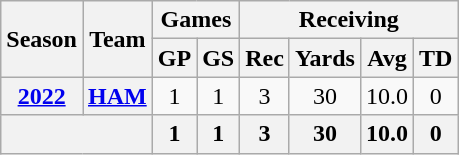<table class="wikitable" style="text-align:center;">
<tr>
<th rowspan="2">Season</th>
<th rowspan="2">Team</th>
<th colspan="2">Games</th>
<th colspan="4">Receiving</th>
</tr>
<tr>
<th>GP</th>
<th>GS</th>
<th>Rec</th>
<th>Yards</th>
<th>Avg</th>
<th>TD</th>
</tr>
<tr>
<th><a href='#'>2022</a></th>
<th><a href='#'>HAM</a></th>
<td>1</td>
<td>1</td>
<td>3</td>
<td>30</td>
<td>10.0</td>
<td>0</td>
</tr>
<tr>
<th colspan="2"></th>
<th>1</th>
<th>1</th>
<th>3</th>
<th>30</th>
<th>10.0</th>
<th>0</th>
</tr>
</table>
